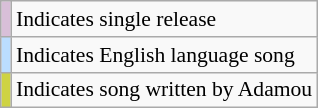<table class="wikitable" style="font-size:90%;">
<tr>
<td style="background-color:#D8BFD8"></td>
<td>Indicates single release</td>
</tr>
<tr>
<td style="background-color:#bbddff"></td>
<td>Indicates English language song</td>
</tr>
<tr>
<td style="background-color:#ced343"></td>
<td>Indicates song written by Adamou</td>
</tr>
</table>
